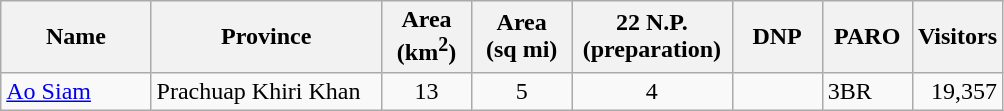<table class="wikitable sortable" style="max-width:600pt;">
<tr>
<th style="width:15%;">Name</th>
<th style="width:23%;">Province</th>
<th style="width:9%;">Area<br>(km<sup>2</sup>)</th>
<th style="width:10%;">Area<br>(sq mi)</th>
<th style="width:16%;">22 N.P.<br>(preparation)</th>
<th style="width:9%;">DNP</th>
<th style="width:9%;">PARO</th>
<th style="width:9%;">Visitors</th>
</tr>
<tr>
<td><a href='#'>Ao Siam</a></td>
<td>Prachuap Khiri Khan</td>
<td style="text-align:center;">13</td>
<td style="text-align:center;">5</td>
<td style="text-align:center;">4</td>
<td></td>
<td>3BR</td>
<td style="text-align:right;">19,357</td>
</tr>
</table>
